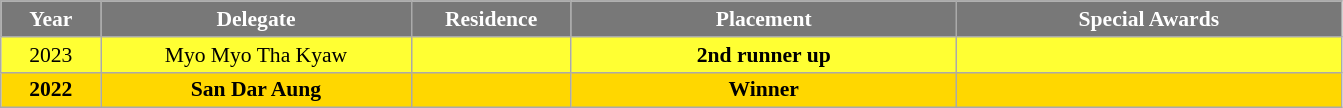<table class="wikitable sortable" style="font-size: 90%; text-align:center">
<tr>
<th width="60" style="background-color:#787878;color:#FFFFFF;">Year</th>
<th width="200" style="background-color:#787878;color:#FFFFFF;">Delegate</th>
<th width="100" style="background-color:#787878;color:#FFFFFF;">Residence</th>
<th width="250" style="background-color:#787878;color:#FFFFFF;">Placement</th>
<th width="250" style="background-color:#787878;color:#FFFFFF;">Special Awards</th>
</tr>
<tr style="background-color:#FFFF33;">
<td><strong></strong> 2023</td>
<td>Myo Myo Tha Kyaw</td>
<td></td>
<td><strong>2nd runner up</strong></td>
<td></td>
</tr>
<tr style="background-color:gold; font-weight: bold ">
<td><strong></strong> 2022</td>
<td>San Dar Aung</td>
<td></td>
<td>Winner</td>
<td></td>
</tr>
</table>
